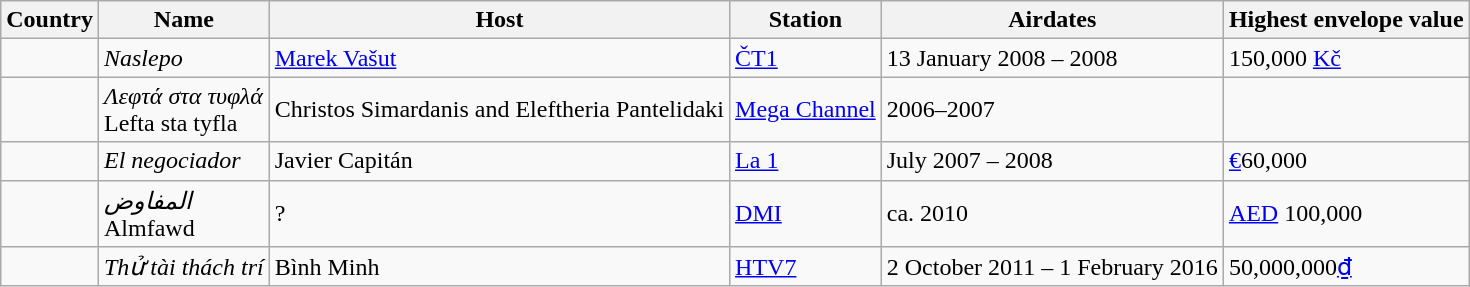<table class="wikitable">
<tr>
<th>Country</th>
<th>Name</th>
<th>Host</th>
<th>Station</th>
<th>Airdates</th>
<th>Highest envelope value</th>
</tr>
<tr>
<td><strong></strong></td>
<td><em>Naslepo</em></td>
<td><a href='#'>Marek Vašut</a></td>
<td><a href='#'>ČT1</a></td>
<td>13 January 2008 – 2008</td>
<td>150,000 <a href='#'>Kč</a></td>
</tr>
<tr>
<td><strong></strong></td>
<td><em>Λεφτά στα τυφλά</em><br>Lefta sta tyfla</td>
<td>Christos Simardanis and Eleftheria Pantelidaki</td>
<td><a href='#'>Mega Channel</a></td>
<td>2006–2007</td>
<td></td>
</tr>
<tr>
<td><strong></strong></td>
<td><em>El negociador</em></td>
<td>Javier Capitán</td>
<td><a href='#'>La 1</a></td>
<td>July 2007 – 2008</td>
<td><a href='#'>€</a>60,000</td>
</tr>
<tr>
<td><strong></strong></td>
<td><em>المفاوض</em><br>Almfawd</td>
<td>?</td>
<td><a href='#'>DMI</a></td>
<td>ca. 2010</td>
<td><a href='#'>AED</a> 100,000</td>
</tr>
<tr>
<td><strong></strong></td>
<td><em>Thử tài thách trí</em></td>
<td>Bình Minh</td>
<td><a href='#'>HTV7</a></td>
<td>2 October 2011 – 1 February 2016</td>
<td>50,000,000<a href='#'>₫</a></td>
</tr>
</table>
